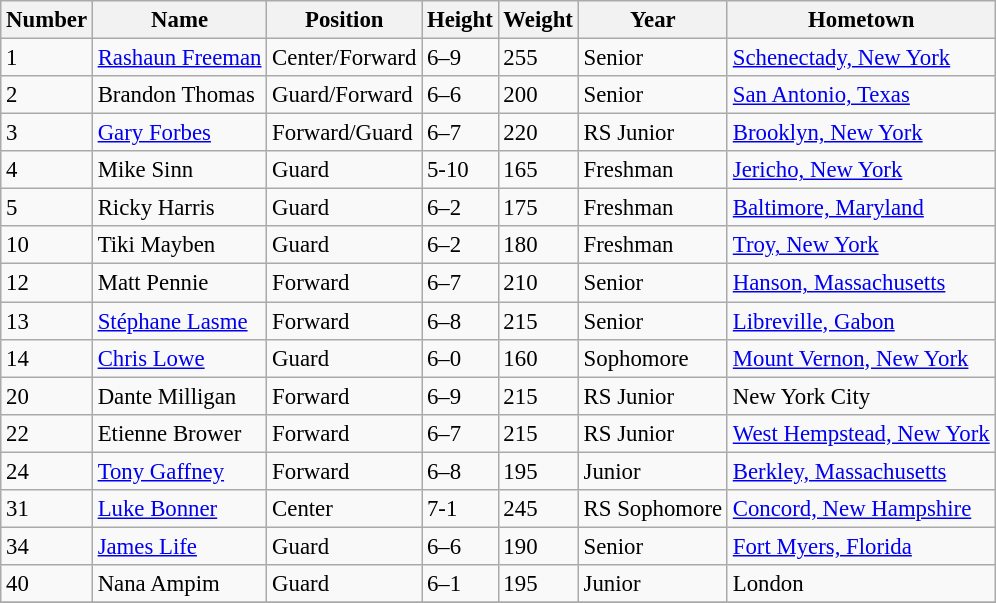<table class="wikitable" style="font-size: 95%;">
<tr>
<th>Number</th>
<th>Name</th>
<th>Position</th>
<th>Height</th>
<th>Weight</th>
<th>Year</th>
<th>Hometown</th>
</tr>
<tr>
<td>1</td>
<td><a href='#'>Rashaun Freeman</a></td>
<td>Center/Forward</td>
<td>6–9</td>
<td>255</td>
<td>Senior</td>
<td><a href='#'>Schenectady, New York</a></td>
</tr>
<tr>
<td>2</td>
<td>Brandon Thomas</td>
<td>Guard/Forward</td>
<td>6–6</td>
<td>200</td>
<td>Senior</td>
<td><a href='#'>San Antonio, Texas</a></td>
</tr>
<tr>
<td>3</td>
<td><a href='#'>Gary Forbes</a></td>
<td>Forward/Guard</td>
<td>6–7</td>
<td>220</td>
<td>RS Junior</td>
<td><a href='#'>Brooklyn, New York</a></td>
</tr>
<tr>
<td>4</td>
<td>Mike Sinn</td>
<td>Guard</td>
<td>5-10</td>
<td>165</td>
<td>Freshman</td>
<td><a href='#'>Jericho, New York</a></td>
</tr>
<tr>
<td>5</td>
<td>Ricky Harris</td>
<td>Guard</td>
<td>6–2</td>
<td>175</td>
<td>Freshman</td>
<td><a href='#'>Baltimore, Maryland</a></td>
</tr>
<tr>
<td>10</td>
<td>Tiki Mayben</td>
<td>Guard</td>
<td>6–2</td>
<td>180</td>
<td>Freshman</td>
<td><a href='#'>Troy, New York</a></td>
</tr>
<tr>
<td>12</td>
<td>Matt Pennie</td>
<td>Forward</td>
<td>6–7</td>
<td>210</td>
<td>Senior</td>
<td><a href='#'>Hanson, Massachusetts</a></td>
</tr>
<tr>
<td>13</td>
<td><a href='#'>Stéphane Lasme</a></td>
<td>Forward</td>
<td>6–8</td>
<td>215</td>
<td>Senior</td>
<td><a href='#'>Libreville, Gabon</a></td>
</tr>
<tr>
<td>14</td>
<td><a href='#'>Chris Lowe</a></td>
<td>Guard</td>
<td>6–0</td>
<td>160</td>
<td>Sophomore</td>
<td><a href='#'>Mount Vernon, New York</a></td>
</tr>
<tr>
<td>20</td>
<td>Dante Milligan</td>
<td>Forward</td>
<td>6–9</td>
<td>215</td>
<td>RS Junior</td>
<td>New York City</td>
</tr>
<tr>
<td>22</td>
<td>Etienne Brower</td>
<td>Forward</td>
<td>6–7</td>
<td>215</td>
<td>RS Junior</td>
<td><a href='#'>West Hempstead, New York</a></td>
</tr>
<tr>
<td>24</td>
<td><a href='#'>Tony Gaffney</a></td>
<td>Forward</td>
<td>6–8</td>
<td>195</td>
<td>Junior</td>
<td><a href='#'>Berkley, Massachusetts</a></td>
</tr>
<tr>
<td>31</td>
<td><a href='#'>Luke Bonner</a></td>
<td>Center</td>
<td>7-1</td>
<td>245</td>
<td>RS Sophomore</td>
<td><a href='#'>Concord, New Hampshire</a></td>
</tr>
<tr>
<td>34</td>
<td><a href='#'>James Life</a></td>
<td>Guard</td>
<td>6–6</td>
<td>190</td>
<td>Senior</td>
<td><a href='#'>Fort Myers, Florida</a></td>
</tr>
<tr>
<td>40</td>
<td>Nana Ampim</td>
<td>Guard</td>
<td>6–1</td>
<td>195</td>
<td>Junior</td>
<td>London</td>
</tr>
<tr>
</tr>
</table>
